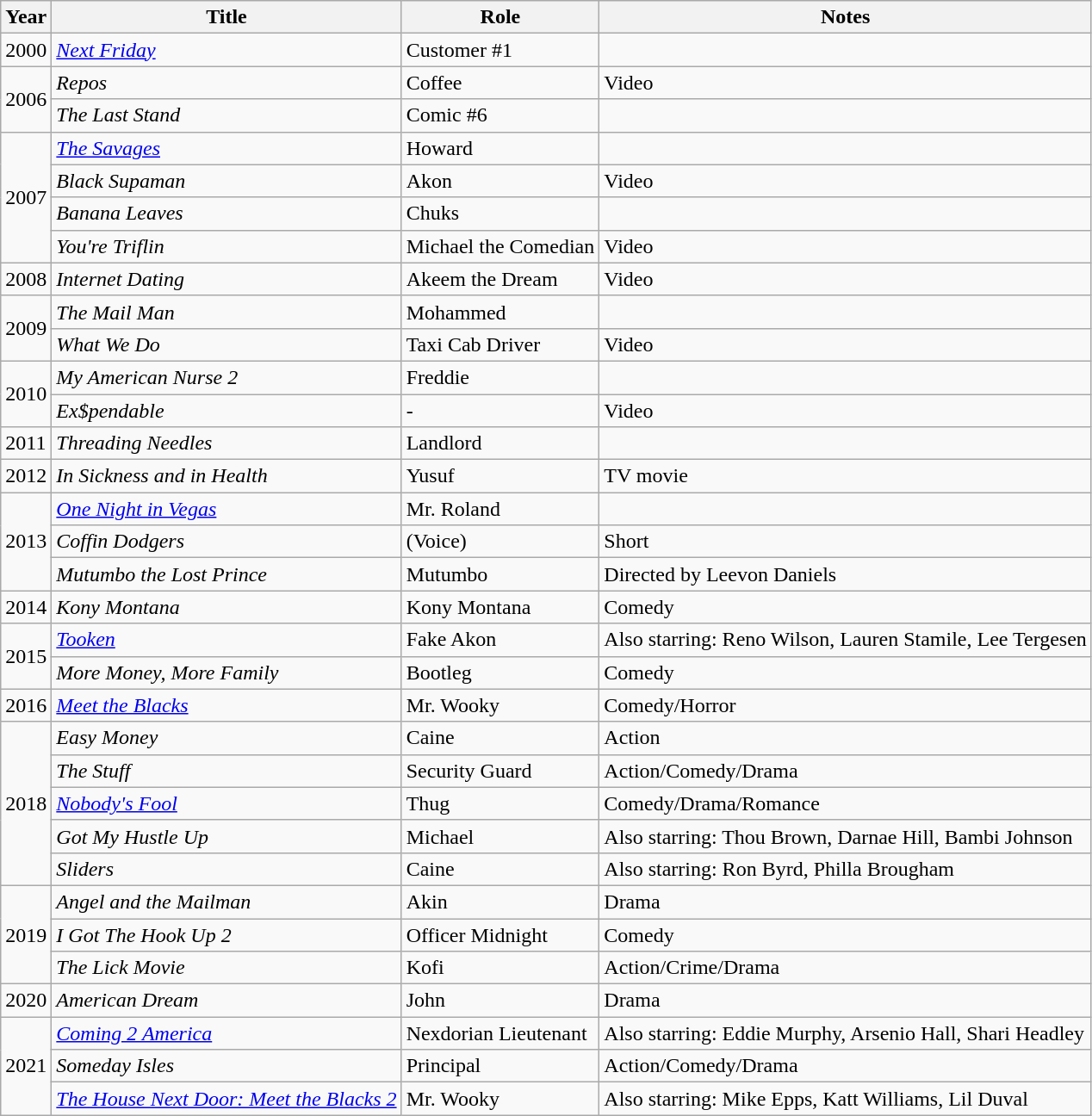<table class="wikitable sortable">
<tr>
<th>Year</th>
<th>Title</th>
<th>Role</th>
<th>Notes</th>
</tr>
<tr>
<td>2000</td>
<td><em><a href='#'>Next Friday</a></em></td>
<td>Customer #1</td>
<td></td>
</tr>
<tr>
<td rowspan=2>2006</td>
<td><em>Repos</em></td>
<td>Coffee</td>
<td>Video</td>
</tr>
<tr>
<td><em>The Last Stand</em></td>
<td>Comic #6</td>
<td></td>
</tr>
<tr>
<td rowspan=4>2007</td>
<td><em><a href='#'>The Savages</a></em></td>
<td>Howard</td>
<td></td>
</tr>
<tr>
<td><em>Black Supaman</em></td>
<td>Akon</td>
<td>Video</td>
</tr>
<tr>
<td><em>Banana Leaves</em></td>
<td>Chuks</td>
<td></td>
</tr>
<tr>
<td><em>You're Triflin</em></td>
<td>Michael the Comedian</td>
<td>Video</td>
</tr>
<tr>
<td>2008</td>
<td><em>Internet Dating</em></td>
<td>Akeem the Dream</td>
<td>Video</td>
</tr>
<tr>
<td rowspan=2>2009</td>
<td><em>The Mail Man</em></td>
<td>Mohammed</td>
<td></td>
</tr>
<tr>
<td><em>What We Do</em></td>
<td>Taxi Cab Driver</td>
<td>Video</td>
</tr>
<tr>
<td rowspan=2>2010</td>
<td><em>My American Nurse 2</em></td>
<td>Freddie</td>
<td></td>
</tr>
<tr>
<td><em>Ex$pendable</em></td>
<td>-</td>
<td>Video</td>
</tr>
<tr>
<td>2011</td>
<td><em>Threading Needles</em></td>
<td>Landlord</td>
<td></td>
</tr>
<tr>
<td>2012</td>
<td><em>In Sickness and in Health</em></td>
<td>Yusuf</td>
<td>TV movie</td>
</tr>
<tr>
<td rowspan=3>2013</td>
<td><em><a href='#'>One Night in Vegas</a></em></td>
<td>Mr. Roland</td>
<td></td>
</tr>
<tr>
<td><em>Coffin Dodgers</em></td>
<td>(Voice)</td>
<td>Short</td>
</tr>
<tr>
<td><em>Mutumbo the Lost Prince</em></td>
<td>Mutumbo</td>
<td>Directed by Leevon Daniels</td>
</tr>
<tr>
<td>2014</td>
<td><em>Kony Montana</em></td>
<td>Kony Montana</td>
<td>Comedy</td>
</tr>
<tr>
<td rowspan=2>2015</td>
<td><em><a href='#'>Tooken</a></em></td>
<td>Fake Akon</td>
<td>Also starring: Reno Wilson, Lauren Stamile, Lee Tergesen</td>
</tr>
<tr>
<td><em>More Money, More Family</em></td>
<td>Bootleg</td>
<td>Comedy</td>
</tr>
<tr>
<td>2016</td>
<td><em><a href='#'>Meet the Blacks</a></em></td>
<td>Mr. Wooky</td>
<td>Comedy/Horror</td>
</tr>
<tr>
<td rowspan=5>2018</td>
<td><em>Easy Money</em></td>
<td>Caine</td>
<td>Action</td>
</tr>
<tr>
<td><em>The Stuff</em></td>
<td>Security Guard</td>
<td>Action/Comedy/Drama</td>
</tr>
<tr>
<td><em><a href='#'>Nobody's Fool</a></em></td>
<td>Thug</td>
<td>Comedy/Drama/Romance</td>
</tr>
<tr>
<td><em>Got My Hustle Up</em></td>
<td>Michael</td>
<td>Also starring: Thou Brown, Darnae Hill, Bambi Johnson</td>
</tr>
<tr>
<td><em>Sliders</em></td>
<td>Caine</td>
<td>Also starring: Ron Byrd, Philla Brougham</td>
</tr>
<tr>
<td rowspan=3>2019</td>
<td><em>Angel and the Mailman</em></td>
<td>Akin</td>
<td>Drama</td>
</tr>
<tr>
<td><em>I Got The Hook Up 2</em></td>
<td>Officer Midnight</td>
<td>Comedy</td>
</tr>
<tr>
<td><em>The Lick Movie</em></td>
<td>Kofi</td>
<td>Action/Crime/Drama</td>
</tr>
<tr>
<td>2020</td>
<td><em>American Dream</em></td>
<td>John</td>
<td>Drama</td>
</tr>
<tr>
<td rowspan=3>2021</td>
<td><em><a href='#'>Coming 2 America</a></em></td>
<td>Nexdorian Lieutenant</td>
<td>Also starring: Eddie Murphy, Arsenio Hall, Shari Headley</td>
</tr>
<tr>
<td><em>Someday Isles</em></td>
<td>Principal</td>
<td>Action/Comedy/Drama</td>
</tr>
<tr>
<td><em><a href='#'>The House Next Door: Meet the Blacks 2</a></em></td>
<td>Mr. Wooky</td>
<td>Also starring: Mike Epps, Katt Williams, Lil Duval</td>
</tr>
</table>
